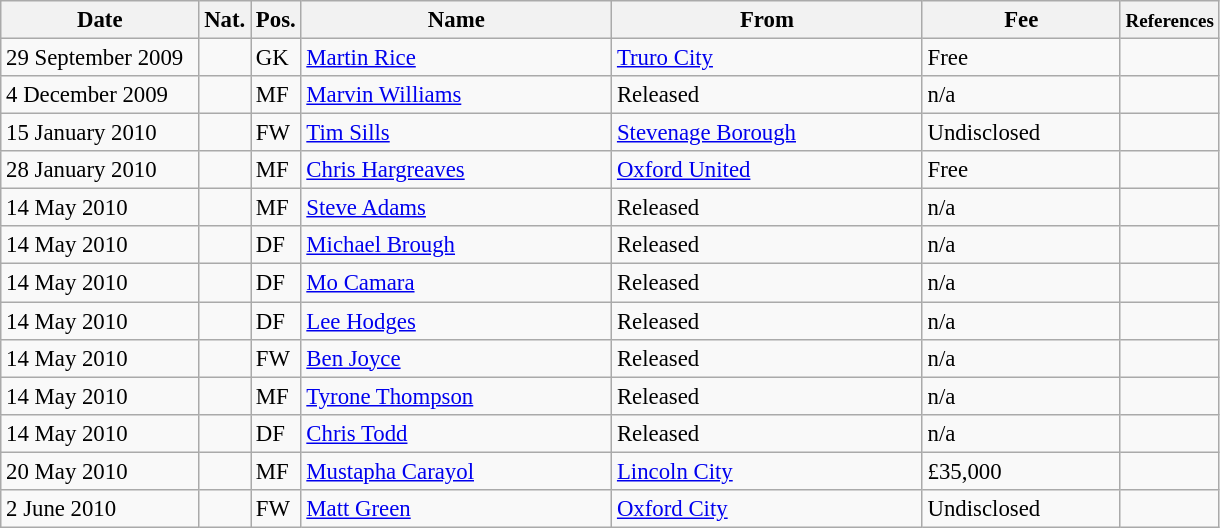<table class="wikitable" style="font-size: 95%; text-align: left;">
<tr>
<th width=125>Date</th>
<th>Nat.</th>
<th>Pos.</th>
<th width=200>Name</th>
<th width=200>From</th>
<th width=125>Fee</th>
<th><small>References</small></th>
</tr>
<tr>
<td>29 September 2009</td>
<td></td>
<td>GK</td>
<td><a href='#'>Martin Rice</a></td>
<td><a href='#'>Truro City</a></td>
<td>Free</td>
<td align="center"></td>
</tr>
<tr>
<td>4 December 2009</td>
<td></td>
<td>MF</td>
<td><a href='#'>Marvin Williams</a></td>
<td>Released</td>
<td>n/a</td>
<td align="center"></td>
</tr>
<tr>
<td>15 January 2010</td>
<td></td>
<td>FW</td>
<td><a href='#'>Tim Sills</a></td>
<td><a href='#'>Stevenage Borough</a></td>
<td>Undisclosed</td>
<td align="center"></td>
</tr>
<tr>
<td>28 January 2010</td>
<td></td>
<td>MF</td>
<td><a href='#'>Chris Hargreaves</a></td>
<td><a href='#'>Oxford United</a></td>
<td>Free</td>
<td align="center"></td>
</tr>
<tr>
<td>14 May 2010</td>
<td></td>
<td>MF</td>
<td><a href='#'>Steve Adams</a></td>
<td>Released</td>
<td>n/a</td>
<td align="center"></td>
</tr>
<tr>
<td>14 May 2010</td>
<td></td>
<td>DF</td>
<td><a href='#'>Michael Brough</a></td>
<td>Released</td>
<td>n/a</td>
<td align="center"></td>
</tr>
<tr>
<td>14 May 2010</td>
<td></td>
<td>DF</td>
<td><a href='#'>Mo Camara</a></td>
<td>Released</td>
<td>n/a</td>
<td align="center"></td>
</tr>
<tr>
<td>14 May 2010</td>
<td></td>
<td>DF</td>
<td><a href='#'>Lee Hodges</a></td>
<td>Released</td>
<td>n/a</td>
<td align="center"></td>
</tr>
<tr>
<td>14 May 2010</td>
<td></td>
<td>FW</td>
<td><a href='#'>Ben Joyce</a></td>
<td>Released</td>
<td>n/a</td>
<td align="center"></td>
</tr>
<tr>
<td>14 May 2010</td>
<td></td>
<td>MF</td>
<td><a href='#'>Tyrone Thompson</a></td>
<td>Released</td>
<td>n/a</td>
<td align="center"></td>
</tr>
<tr>
<td>14 May 2010</td>
<td></td>
<td>DF</td>
<td><a href='#'>Chris Todd</a></td>
<td>Released</td>
<td>n/a</td>
<td align="center"></td>
</tr>
<tr>
<td>20 May 2010</td>
<td></td>
<td>MF</td>
<td><a href='#'>Mustapha Carayol</a></td>
<td><a href='#'>Lincoln City</a></td>
<td>£35,000</td>
<td align="center"></td>
</tr>
<tr>
<td>2 June 2010</td>
<td></td>
<td>FW</td>
<td><a href='#'>Matt Green</a></td>
<td><a href='#'>Oxford City</a></td>
<td>Undisclosed</td>
<td align="center"></td>
</tr>
</table>
